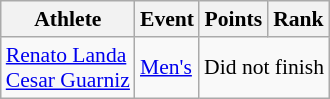<table class="wikitable" style="font-size:90%;text-align:center">
<tr>
<th>Athlete</th>
<th>Event</th>
<th>Points</th>
<th>Rank</th>
</tr>
<tr>
<td align=left><a href='#'>Renato Landa</a><br><a href='#'>Cesar Guarniz</a></td>
<td style="text-align:left"><a href='#'>Men's</a></td>
<td colspan=2>Did not finish</td>
</tr>
</table>
